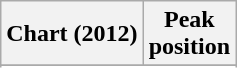<table class="wikitable sortable plainrowheaders">
<tr>
<th scope="col">Chart (2012)</th>
<th scope="col">Peak<br>position</th>
</tr>
<tr>
</tr>
<tr>
</tr>
<tr>
</tr>
</table>
